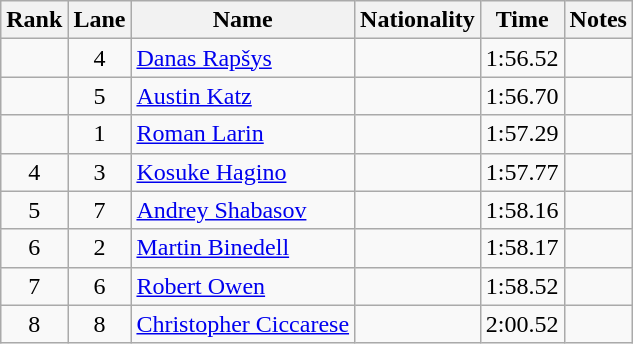<table class="wikitable sortable" style="text-align:center">
<tr>
<th>Rank</th>
<th>Lane</th>
<th>Name</th>
<th>Nationality</th>
<th>Time</th>
<th>Notes</th>
</tr>
<tr>
<td></td>
<td>4</td>
<td align="left"><a href='#'>Danas Rapšys</a></td>
<td align="left"></td>
<td>1:56.52</td>
<td></td>
</tr>
<tr>
<td></td>
<td>5</td>
<td align="left"><a href='#'>Austin Katz</a></td>
<td align="left"></td>
<td>1:56.70</td>
<td></td>
</tr>
<tr>
<td></td>
<td>1</td>
<td align="left"><a href='#'>Roman Larin</a></td>
<td align="left"></td>
<td>1:57.29</td>
<td></td>
</tr>
<tr>
<td>4</td>
<td>3</td>
<td align="left"><a href='#'>Kosuke Hagino</a></td>
<td align="left"></td>
<td>1:57.77</td>
<td></td>
</tr>
<tr>
<td>5</td>
<td>7</td>
<td align="left"><a href='#'>Andrey Shabasov</a></td>
<td align="left"></td>
<td>1:58.16</td>
<td></td>
</tr>
<tr>
<td>6</td>
<td>2</td>
<td align="left"><a href='#'>Martin Binedell</a></td>
<td align="left"></td>
<td>1:58.17</td>
<td></td>
</tr>
<tr>
<td>7</td>
<td>6</td>
<td align="left"><a href='#'>Robert Owen</a></td>
<td align="left"></td>
<td>1:58.52</td>
<td></td>
</tr>
<tr>
<td>8</td>
<td>8</td>
<td align="left"><a href='#'>Christopher Ciccarese</a></td>
<td align="left"></td>
<td>2:00.52</td>
<td></td>
</tr>
</table>
